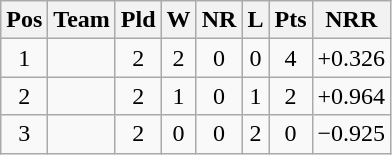<table class="wikitable">
<tr>
<th>Pos</th>
<th>Team</th>
<th>Pld</th>
<th>W</th>
<th>NR</th>
<th>L</th>
<th>Pts</th>
<th>NRR</th>
</tr>
<tr align="center">
<td>1</td>
<td align="left"></td>
<td>2</td>
<td>2</td>
<td>0</td>
<td>0</td>
<td>4</td>
<td>+0.326</td>
</tr>
<tr align="center">
<td>2</td>
<td align="left"></td>
<td>2</td>
<td>1</td>
<td>0</td>
<td>1</td>
<td>2</td>
<td>+0.964</td>
</tr>
<tr align="center">
<td>3</td>
<td align="left"></td>
<td>2</td>
<td>0</td>
<td>0</td>
<td>2</td>
<td>0</td>
<td>−0.925</td>
</tr>
</table>
